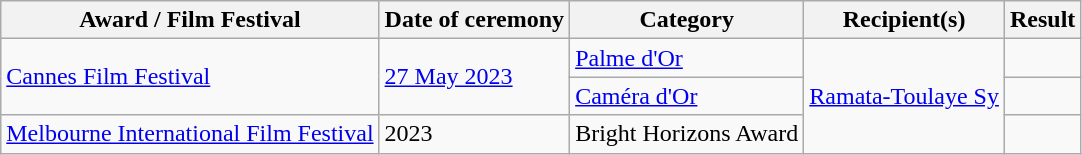<table class="wikitable sortable plainrowheaders">
<tr>
<th scope="col">Award / Film Festival</th>
<th scope="col">Date of ceremony</th>
<th scope="col">Category</th>
<th scope="col">Recipient(s)</th>
<th scope="col">Result</th>
</tr>
<tr>
<td scope="row" rowspan="2"><a href='#'>Cannes Film Festival</a></td>
<td rowspan="2"><a href='#'>27 May 2023</a></td>
<td><a href='#'>Palme d'Or</a></td>
<td rowspan="3"><a href='#'>Ramata-Toulaye Sy</a></td>
<td></td>
</tr>
<tr>
<td><a href='#'>Caméra d'Or</a></td>
<td></td>
</tr>
<tr>
<td><a href='#'>Melbourne International Film Festival</a></td>
<td>2023</td>
<td>Bright Horizons Award</td>
<td></td>
</tr>
</table>
